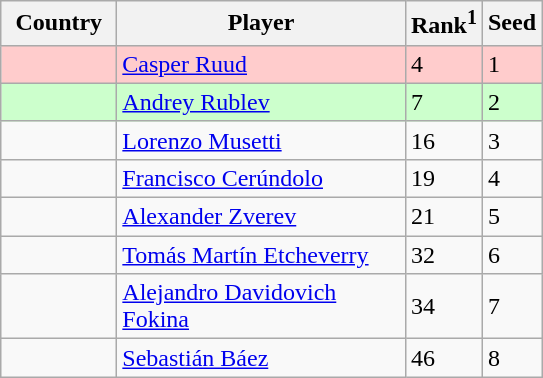<table class="wikitable" border="1">
<tr>
<th width="70">Country</th>
<th width="185">Player</th>
<th>Rank<sup>1</sup></th>
<th>Seed</th>
</tr>
<tr bgcolor=#fcc>
<td></td>
<td><a href='#'>Casper Ruud</a></td>
<td>4</td>
<td>1</td>
</tr>
<tr bgcolor=#cfc>
<td></td>
<td><a href='#'>Andrey Rublev</a></td>
<td>7</td>
<td>2</td>
</tr>
<tr>
<td></td>
<td><a href='#'>Lorenzo Musetti</a></td>
<td>16</td>
<td>3</td>
</tr>
<tr>
<td></td>
<td><a href='#'>Francisco Cerúndolo</a></td>
<td>19</td>
<td>4</td>
</tr>
<tr>
<td></td>
<td><a href='#'>Alexander Zverev</a></td>
<td>21</td>
<td>5</td>
</tr>
<tr>
<td></td>
<td><a href='#'>Tomás Martín Etcheverry</a></td>
<td>32</td>
<td>6</td>
</tr>
<tr>
<td></td>
<td><a href='#'>Alejandro Davidovich Fokina</a></td>
<td>34</td>
<td>7</td>
</tr>
<tr>
<td></td>
<td><a href='#'>Sebastián Báez</a></td>
<td>46</td>
<td>8</td>
</tr>
</table>
